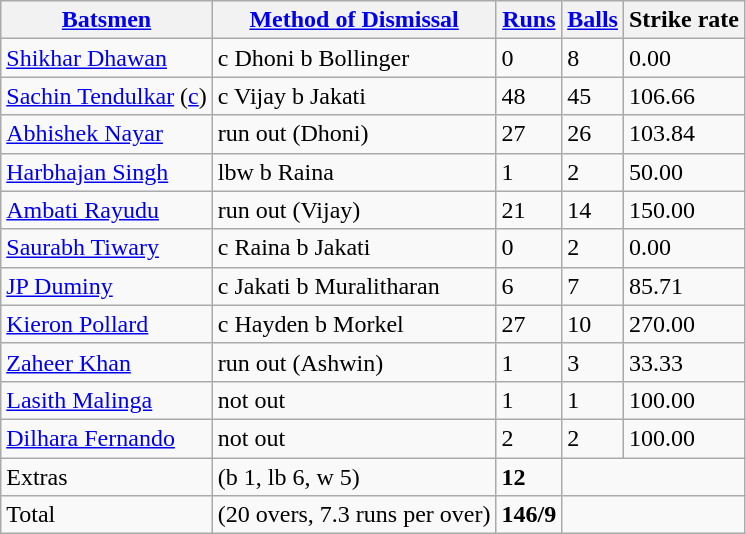<table class="wikitable">
<tr>
<th><a href='#'>Batsmen</a></th>
<th><a href='#'>Method of Dismissal</a></th>
<th><a href='#'>Runs</a></th>
<th><a href='#'>Balls</a></th>
<th>Strike rate</th>
</tr>
<tr>
<td><a href='#'>Shikhar Dhawan</a></td>
<td>c Dhoni b Bollinger</td>
<td>0</td>
<td>8</td>
<td>0.00</td>
</tr>
<tr>
<td><a href='#'>Sachin Tendulkar</a> (<a href='#'>c</a>)</td>
<td>c Vijay b Jakati</td>
<td>48</td>
<td>45</td>
<td>106.66</td>
</tr>
<tr>
<td><a href='#'>Abhishek Nayar</a></td>
<td>run out (Dhoni)</td>
<td>27</td>
<td>26</td>
<td>103.84</td>
</tr>
<tr>
<td><a href='#'>Harbhajan Singh</a></td>
<td>lbw b Raina</td>
<td>1</td>
<td>2</td>
<td>50.00</td>
</tr>
<tr>
<td><a href='#'>Ambati Rayudu</a></td>
<td>run out (Vijay)</td>
<td>21</td>
<td>14</td>
<td>150.00</td>
</tr>
<tr>
<td><a href='#'>Saurabh Tiwary</a></td>
<td>c Raina b Jakati</td>
<td>0</td>
<td>2</td>
<td>0.00</td>
</tr>
<tr>
<td><a href='#'>JP Duminy</a></td>
<td>c Jakati b Muralitharan</td>
<td>6</td>
<td>7</td>
<td>85.71</td>
</tr>
<tr>
<td><a href='#'>Kieron Pollard</a></td>
<td>c Hayden b Morkel</td>
<td>27</td>
<td>10</td>
<td>270.00</td>
</tr>
<tr>
<td><a href='#'>Zaheer Khan</a></td>
<td>run out (Ashwin)</td>
<td>1</td>
<td>3</td>
<td>33.33</td>
</tr>
<tr>
<td><a href='#'>Lasith Malinga</a></td>
<td>not out</td>
<td>1</td>
<td>1</td>
<td>100.00</td>
</tr>
<tr>
<td><a href='#'>Dilhara Fernando</a></td>
<td>not out</td>
<td>2</td>
<td>2</td>
<td>100.00</td>
</tr>
<tr>
<td>Extras</td>
<td>(b 1, lb 6, w 5)</td>
<td><strong>12</strong></td>
<td colspan="2"></td>
</tr>
<tr>
<td>Total</td>
<td>(20 overs, 7.3 runs per over)</td>
<td><strong>146/9</strong></td>
<td colspan="2"></td>
</tr>
</table>
